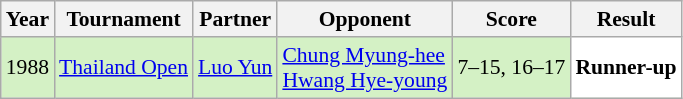<table class="sortable wikitable" style="font-size: 90%;">
<tr>
<th>Year</th>
<th>Tournament</th>
<th>Partner</th>
<th>Opponent</th>
<th>Score</th>
<th>Result</th>
</tr>
<tr style="background:#D4F1C5">
<td align="center">1988</td>
<td align="left"><a href='#'>Thailand Open</a></td>
<td align="left"> <a href='#'>Luo Yun</a></td>
<td align="left"> <a href='#'>Chung Myung-hee</a><br> <a href='#'>Hwang Hye-young</a></td>
<td align="left">7–15, 16–17</td>
<td style="text-align:left; background:white"> <strong>Runner-up</strong></td>
</tr>
</table>
